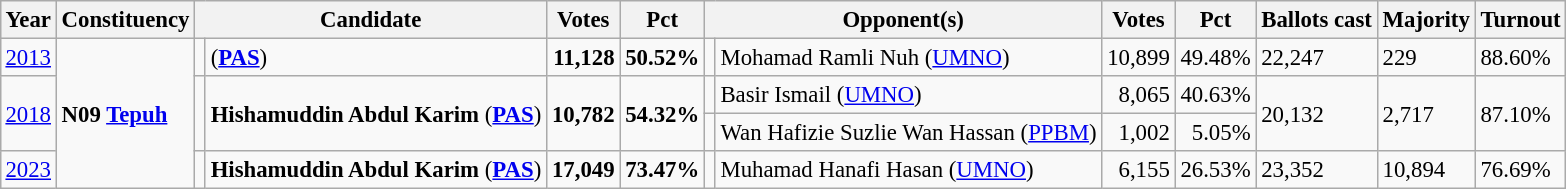<table class="wikitable" style="margin:0.5em ; font-size:95%">
<tr>
<th>Year</th>
<th>Constituency</th>
<th colspan=2>Candidate</th>
<th>Votes</th>
<th>Pct</th>
<th colspan=2>Opponent(s)</th>
<th>Votes</th>
<th>Pct</th>
<th>Ballots cast</th>
<th>Majority</th>
<th>Turnout</th>
</tr>
<tr>
<td><a href='#'>2013</a></td>
<td rowspan=4><strong>N09 <a href='#'>Tepuh</a></strong></td>
<td></td>
<td> (<a href='#'><strong>PAS</strong></a>)</td>
<td align="right"><strong>11,128</strong></td>
<td><strong>50.52%</strong></td>
<td></td>
<td>Mohamad Ramli Nuh (<a href='#'>UMNO</a>)</td>
<td align="right">10,899</td>
<td>49.48%</td>
<td>22,247</td>
<td>229</td>
<td>88.60%</td>
</tr>
<tr>
<td rowspan=2><a href='#'>2018</a></td>
<td rowspan=2 ></td>
<td rowspan=2><strong>Hishamuddin Abdul Karim</strong> (<a href='#'><strong>PAS</strong></a>)</td>
<td rowspan=2 align="right"><strong>10,782</strong></td>
<td rowspan=2><strong>54.32%</strong></td>
<td></td>
<td>Basir Ismail (<a href='#'>UMNO</a>)</td>
<td align="right">8,065</td>
<td>40.63%</td>
<td rowspan=2>20,132</td>
<td rowspan=2>2,717</td>
<td rowspan=2>87.10%</td>
</tr>
<tr>
<td></td>
<td>Wan Hafizie Suzlie Wan Hassan (<a href='#'>PPBM</a>)</td>
<td align="right">1,002</td>
<td align=right>5.05%</td>
</tr>
<tr>
<td><a href='#'>2023</a></td>
<td></td>
<td><strong>Hishamuddin Abdul Karim</strong> (<a href='#'><strong>PAS</strong></a>)</td>
<td align="right"><strong>17,049</strong></td>
<td><strong>73.47%</strong></td>
<td></td>
<td>Muhamad Hanafi Hasan (<a href='#'>UMNO</a>)</td>
<td align="right">6,155</td>
<td>26.53%</td>
<td>23,352</td>
<td>10,894</td>
<td>76.69%</td>
</tr>
</table>
